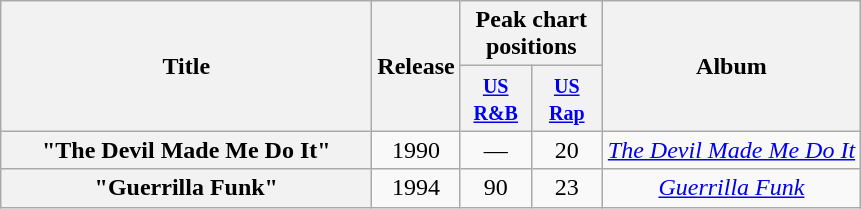<table class="wikitable plainrowheaders" style="text-align:center;">
<tr>
<th rowspan="2" style="width:15em;">Title</th>
<th rowspan="2">Release</th>
<th colspan="2">Peak chart positions</th>
<th rowspan="2">Album</th>
</tr>
<tr>
<th width="40"><small><a href='#'>US R&B</a></small></th>
<th width="40"><small><a href='#'>US Rap</a></small></th>
</tr>
<tr>
<th scope="row">"The Devil Made Me Do It"</th>
<td>1990</td>
<td style="text-align:center;">—</td>
<td style="text-align:center;">20</td>
<td><em><a href='#'>The Devil Made Me Do It</a></em></td>
</tr>
<tr>
<th scope="row">"Guerrilla Funk"</th>
<td>1994</td>
<td style="text-align:center;">90</td>
<td style="text-align:center;">23</td>
<td><em><a href='#'>Guerrilla Funk</a></em></td>
</tr>
</table>
